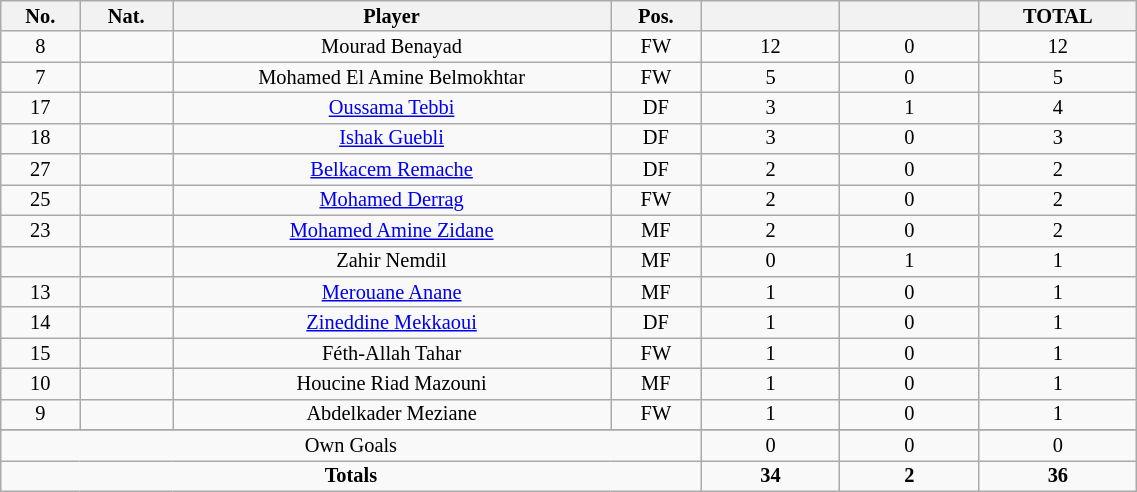<table class="wikitable sortable alternance"  style="font-size:85%; text-align:center; line-height:14px; width:60%;">
<tr>
<th width=10>No.</th>
<th width=10>Nat.</th>
<th width=140>Player</th>
<th width=10>Pos.</th>
<th width=40></th>
<th width=40></th>
<th width=10>TOTAL</th>
</tr>
<tr>
<td>8</td>
<td></td>
<td>Mourad Benayad</td>
<td>FW</td>
<td>12</td>
<td>0</td>
<td>12</td>
</tr>
<tr>
<td>7</td>
<td></td>
<td>Mohamed El Amine Belmokhtar</td>
<td>FW</td>
<td>5</td>
<td>0</td>
<td>5</td>
</tr>
<tr>
<td>17</td>
<td></td>
<td><a href='#'>Oussama Tebbi</a></td>
<td>DF</td>
<td>3</td>
<td>1</td>
<td>4</td>
</tr>
<tr>
<td>18</td>
<td></td>
<td><a href='#'>Ishak Guebli</a></td>
<td>DF</td>
<td>3</td>
<td>0</td>
<td>3</td>
</tr>
<tr>
<td>27</td>
<td></td>
<td><a href='#'>Belkacem Remache</a></td>
<td>DF</td>
<td>2</td>
<td>0</td>
<td>2</td>
</tr>
<tr>
<td>25</td>
<td></td>
<td><a href='#'>Mohamed Derrag</a></td>
<td>FW</td>
<td>2</td>
<td>0</td>
<td>2</td>
</tr>
<tr>
<td>23</td>
<td></td>
<td><a href='#'>Mohamed Amine Zidane</a></td>
<td>MF</td>
<td>2</td>
<td>0</td>
<td>2</td>
</tr>
<tr>
<td></td>
<td></td>
<td>Zahir Nemdil</td>
<td>MF</td>
<td>0</td>
<td>1</td>
<td>1</td>
</tr>
<tr>
<td>13</td>
<td></td>
<td><a href='#'>Merouane Anane</a></td>
<td>MF</td>
<td>1</td>
<td>0</td>
<td>1</td>
</tr>
<tr>
<td>14</td>
<td></td>
<td><a href='#'>Zineddine Mekkaoui</a></td>
<td>DF</td>
<td>1</td>
<td>0</td>
<td>1</td>
</tr>
<tr>
<td>15</td>
<td></td>
<td>Féth-Allah Tahar</td>
<td>FW</td>
<td>1</td>
<td>0</td>
<td>1</td>
</tr>
<tr>
<td>10</td>
<td></td>
<td>Houcine Riad Mazouni</td>
<td>MF</td>
<td>1</td>
<td>0</td>
<td>1</td>
</tr>
<tr>
<td>9</td>
<td></td>
<td>Abdelkader Meziane</td>
<td>FW</td>
<td>1</td>
<td>0</td>
<td>1</td>
</tr>
<tr>
</tr>
<tr class="sortbottom">
<td colspan="4">Own Goals</td>
<td>0</td>
<td>0</td>
<td>0</td>
</tr>
<tr class="sortbottom">
<td colspan="4"><strong>Totals</strong></td>
<td><strong>34</strong></td>
<td><strong>2</strong></td>
<td><strong>36</strong></td>
</tr>
</table>
